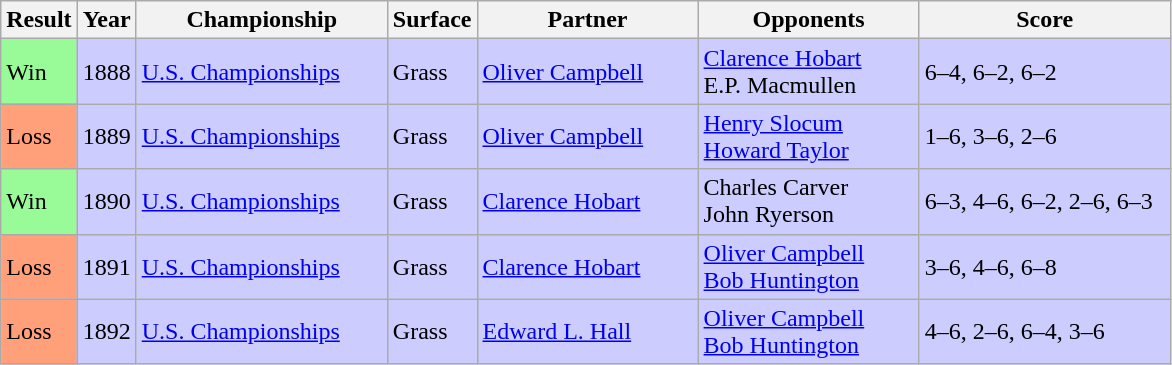<table class="sortable wikitable">
<tr>
<th style="width:40px">Result</th>
<th style="width:30px">Year</th>
<th style="width:160px">Championship</th>
<th style="width:50px">Surface</th>
<th style="width:140px">Partner</th>
<th style="width:140px">Opponents</th>
<th style="width:160px" class="unsortable">Score</th>
</tr>
<tr style="background:#ccf;">
<td style="background:#98fb98;">Win</td>
<td>1888</td>
<td><a href='#'>U.S. Championships</a></td>
<td>Grass</td>
<td> <a href='#'>Oliver Campbell</a></td>
<td> <a href='#'>Clarence Hobart</a><br> E.P. Macmullen</td>
<td>6–4, 6–2, 6–2</td>
</tr>
<tr style="background:#ccf;">
<td style="background:#ffa07a;">Loss</td>
<td>1889</td>
<td><a href='#'>U.S. Championships</a></td>
<td>Grass</td>
<td> <a href='#'>Oliver Campbell</a></td>
<td> <a href='#'>Henry Slocum</a><br> <a href='#'>Howard Taylor</a></td>
<td>1–6, 3–6, 2–6</td>
</tr>
<tr style="background:#ccf;">
<td style="background:#98fb98;">Win</td>
<td>1890</td>
<td><a href='#'>U.S. Championships</a></td>
<td>Grass</td>
<td> <a href='#'>Clarence Hobart</a></td>
<td> Charles Carver<br> John Ryerson</td>
<td>6–3, 4–6, 6–2, 2–6, 6–3</td>
</tr>
<tr style="background:#ccf;">
<td style="background:#ffa07a;">Loss</td>
<td>1891</td>
<td><a href='#'>U.S. Championships</a></td>
<td>Grass</td>
<td> <a href='#'>Clarence Hobart</a></td>
<td> <a href='#'>Oliver Campbell</a><br> <a href='#'>Bob Huntington</a></td>
<td>3–6, 4–6, 6–8</td>
</tr>
<tr style="background:#ccf;">
<td style="background:#ffa07a;">Loss</td>
<td>1892</td>
<td><a href='#'>U.S. Championships</a></td>
<td>Grass</td>
<td> <a href='#'>Edward L. Hall</a></td>
<td> <a href='#'>Oliver Campbell</a><br> <a href='#'>Bob Huntington</a></td>
<td>4–6, 2–6, 6–4, 3–6</td>
</tr>
</table>
